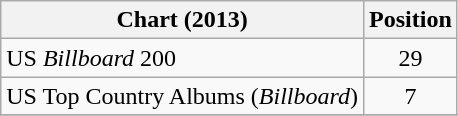<table class="wikitable">
<tr>
<th>Chart (2013)</th>
<th>Position</th>
</tr>
<tr>
<td>US <em>Billboard</em> 200</td>
<td style="text-align:center;">29</td>
</tr>
<tr>
<td>US Top Country Albums (<em>Billboard</em>)</td>
<td style="text-align:center;">7</td>
</tr>
<tr>
</tr>
</table>
